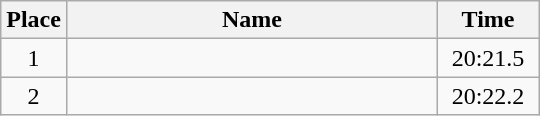<table class=wikitable style="text-align:center">
<tr>
<th width=20>Place</th>
<th width=240>Name</th>
<th width=60>Time</th>
</tr>
<tr>
<td>1</td>
<td align=left></td>
<td>20:21.5</td>
</tr>
<tr>
<td>2</td>
<td align=left></td>
<td>20:22.2</td>
</tr>
</table>
